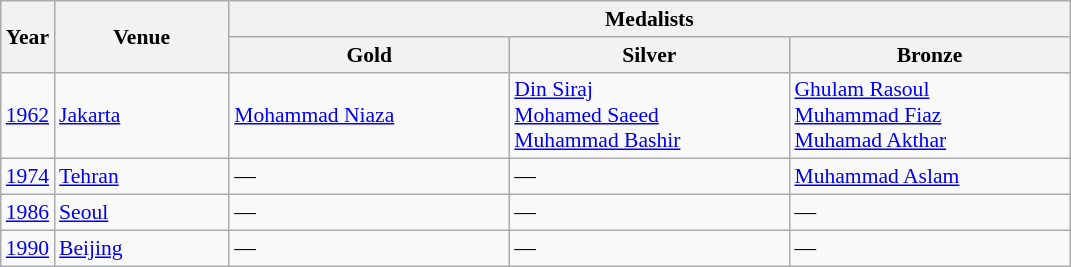<table class="wikitable" style="text-align:left; font-size:90%">
<tr>
<th rowspan=2>Year</th>
<th width=110 rowspan=2>Venue</th>
<th colspan=3>Medalists</th>
</tr>
<tr>
<th width=180 align="center">Gold</th>
<th width=180 align="center">Silver</th>
<th width=180 align="center">Bronze</th>
</tr>
<tr>
<td><a href='#'>1962</a></td>
<td><a href='#'>Jakarta</a></td>
<td><a href='#'>Mohammad Niaza</a></td>
<td><a href='#'>Din Siraj</a><br><a href='#'>Mohamed Saeed</a><br><a href='#'>Muhammad Bashir</a></td>
<td><a href='#'>Ghulam Rasoul</a><br><a href='#'>Muhammad Fiaz</a><br><a href='#'>Muhamad Akthar</a></td>
</tr>
<tr>
<td><a href='#'>1974</a></td>
<td><a href='#'>Tehran</a></td>
<td>—</td>
<td>—</td>
<td><a href='#'>Muhammad Aslam</a></td>
</tr>
<tr>
<td><a href='#'>1986</a></td>
<td><a href='#'>Seoul</a></td>
<td>—</td>
<td>—</td>
<td>—</td>
</tr>
<tr>
<td><a href='#'>1990</a></td>
<td><a href='#'>Beijing</a></td>
<td>—</td>
<td>—</td>
<td>—</td>
</tr>
</table>
